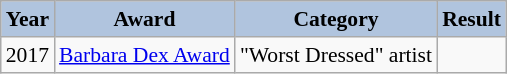<table class="wikitable" style="font-size:90%;">
<tr>
<th style="background:#B0C4DE;"><strong>Year</strong></th>
<th style="background:#B0C4DE;"><strong>Award</strong></th>
<th style="background:#B0C4DE;"><strong>Category</strong></th>
<th style="background:#B0C4DE;"><strong>Result</strong></th>
</tr>
<tr>
<td>2017</td>
<td><a href='#'>Barbara Dex Award</a></td>
<td>"Worst Dressed" artist</td>
<td></td>
</tr>
</table>
